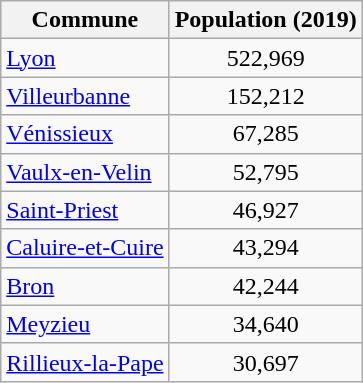<table class=wikitable>
<tr>
<th>Commune</th>
<th>Population (2019)</th>
</tr>
<tr>
<td><a href='#'>Lyon</a></td>
<td style="text-align: center;">522,969</td>
</tr>
<tr>
<td><a href='#'>Villeurbanne</a></td>
<td style="text-align: center;">152,212</td>
</tr>
<tr>
<td><a href='#'>Vénissieux</a></td>
<td style="text-align: center;">67,285</td>
</tr>
<tr>
<td><a href='#'>Vaulx-en-Velin</a></td>
<td style="text-align: center;">52,795</td>
</tr>
<tr>
<td><a href='#'>Saint-Priest</a></td>
<td style="text-align: center;">46,927</td>
</tr>
<tr>
<td><a href='#'>Caluire-et-Cuire</a></td>
<td style="text-align: center;">43,294</td>
</tr>
<tr>
<td><a href='#'>Bron</a></td>
<td style="text-align: center;">42,244</td>
</tr>
<tr>
<td><a href='#'>Meyzieu</a></td>
<td style="text-align: center;">34,640</td>
</tr>
<tr>
<td><a href='#'>Rillieux-la-Pape</a></td>
<td style="text-align: center;">30,697</td>
</tr>
</table>
